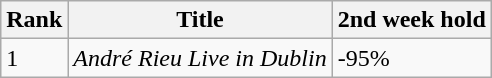<table class="wikitable sortable" style="margin:auto; margin:auto;">
<tr>
<th>Rank</th>
<th>Title</th>
<th>2nd week hold</th>
</tr>
<tr>
<td>1</td>
<td><em>André Rieu Live in Dublin</em></td>
<td>-95%</td>
</tr>
</table>
